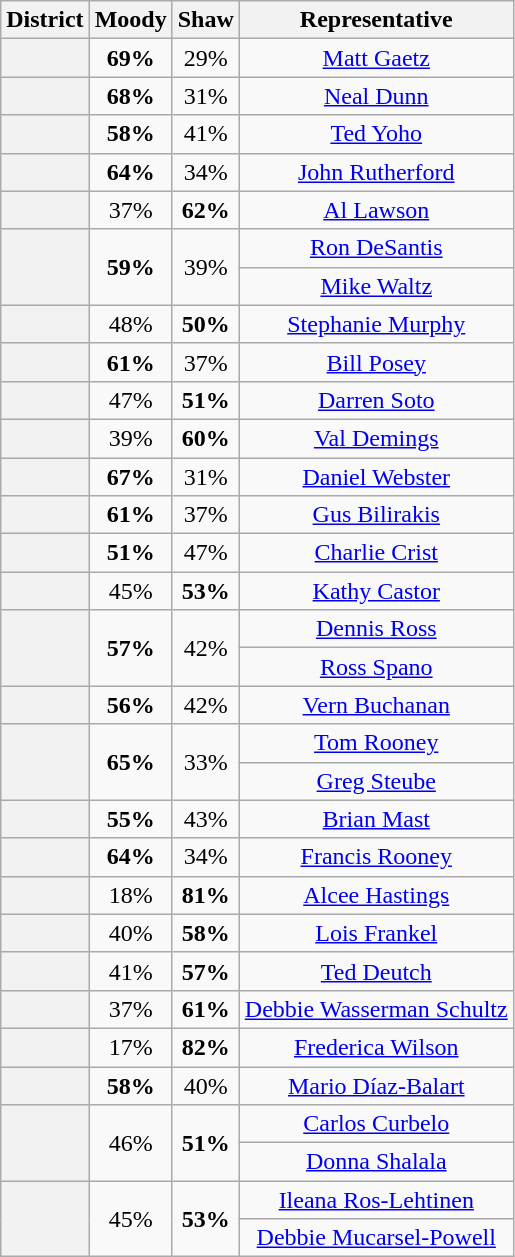<table class=wikitable>
<tr>
<th>District</th>
<th>Moody</th>
<th>Shaw</th>
<th>Representative</th>
</tr>
<tr align=center>
<th></th>
<td><strong>69%</strong></td>
<td>29%</td>
<td><a href='#'>Matt Gaetz</a></td>
</tr>
<tr align=center>
<th></th>
<td><strong>68%</strong></td>
<td>31%</td>
<td><a href='#'>Neal Dunn</a></td>
</tr>
<tr align=center>
<th></th>
<td><strong>58%</strong></td>
<td>41%</td>
<td><a href='#'>Ted Yoho</a></td>
</tr>
<tr align=center>
<th></th>
<td><strong>64%</strong></td>
<td>34%</td>
<td><a href='#'>John Rutherford</a></td>
</tr>
<tr align=center>
<th></th>
<td>37%</td>
<td><strong>62%</strong></td>
<td><a href='#'>Al Lawson</a></td>
</tr>
<tr align=center>
<th rowspan=2 ></th>
<td rowspan=2><strong>59%</strong></td>
<td rowspan=2>39%</td>
<td><a href='#'>Ron DeSantis</a></td>
</tr>
<tr align=center>
<td><a href='#'>Mike Waltz</a></td>
</tr>
<tr align=center>
<th></th>
<td>48%</td>
<td><strong>50%</strong></td>
<td><a href='#'>Stephanie Murphy</a></td>
</tr>
<tr align=center>
<th></th>
<td><strong>61%</strong></td>
<td>37%</td>
<td><a href='#'>Bill Posey</a></td>
</tr>
<tr align=center>
<th></th>
<td>47%</td>
<td><strong>51%</strong></td>
<td><a href='#'>Darren Soto</a></td>
</tr>
<tr align=center>
<th></th>
<td>39%</td>
<td><strong>60%</strong></td>
<td><a href='#'>Val Demings</a></td>
</tr>
<tr align=center>
<th></th>
<td><strong>67%</strong></td>
<td>31%</td>
<td><a href='#'>Daniel Webster</a></td>
</tr>
<tr align=center>
<th></th>
<td><strong>61%</strong></td>
<td>37%</td>
<td><a href='#'>Gus Bilirakis</a></td>
</tr>
<tr align=center>
<th></th>
<td><strong>51%</strong></td>
<td>47%</td>
<td><a href='#'>Charlie Crist</a></td>
</tr>
<tr align=center>
<th></th>
<td>45%</td>
<td><strong>53%</strong></td>
<td><a href='#'>Kathy Castor</a></td>
</tr>
<tr align=center>
<th rowspan=2 ></th>
<td rowspan=2><strong>57%</strong></td>
<td rowspan=2>42%</td>
<td><a href='#'>Dennis Ross</a></td>
</tr>
<tr align=center>
<td><a href='#'>Ross Spano</a></td>
</tr>
<tr align=center>
<th></th>
<td><strong>56%</strong></td>
<td>42%</td>
<td><a href='#'>Vern Buchanan</a></td>
</tr>
<tr align=center>
<th rowspan=2 ></th>
<td rowspan=2><strong>65%</strong></td>
<td rowspan=2>33%</td>
<td><a href='#'>Tom Rooney</a></td>
</tr>
<tr align=center>
<td><a href='#'>Greg Steube</a></td>
</tr>
<tr align=center>
<th></th>
<td><strong>55%</strong></td>
<td>43%</td>
<td><a href='#'>Brian Mast</a></td>
</tr>
<tr align=center>
<th></th>
<td><strong>64%</strong></td>
<td>34%</td>
<td><a href='#'>Francis Rooney</a></td>
</tr>
<tr align=center>
<th></th>
<td>18%</td>
<td><strong>81%</strong></td>
<td><a href='#'>Alcee Hastings</a></td>
</tr>
<tr align=center>
<th></th>
<td>40%</td>
<td><strong>58%</strong></td>
<td><a href='#'>Lois Frankel</a></td>
</tr>
<tr align=center>
<th></th>
<td>41%</td>
<td><strong>57%</strong></td>
<td><a href='#'>Ted Deutch</a></td>
</tr>
<tr align=center>
<th></th>
<td>37%</td>
<td><strong>61%</strong></td>
<td><a href='#'>Debbie Wasserman Schultz</a></td>
</tr>
<tr align=center>
<th></th>
<td>17%</td>
<td><strong>82%</strong></td>
<td><a href='#'>Frederica Wilson</a></td>
</tr>
<tr align=center>
<th></th>
<td><strong>58%</strong></td>
<td>40%</td>
<td><a href='#'>Mario Díaz-Balart</a></td>
</tr>
<tr align=center>
<th rowspan=2 ></th>
<td rowspan=2>46%</td>
<td rowspan=2><strong>51%</strong></td>
<td><a href='#'>Carlos Curbelo</a></td>
</tr>
<tr align=center>
<td><a href='#'>Donna Shalala</a></td>
</tr>
<tr align=center>
<th rowspan=2 ></th>
<td rowspan=2>45%</td>
<td rowspan=2><strong>53%</strong></td>
<td><a href='#'>Ileana Ros-Lehtinen</a></td>
</tr>
<tr align=center>
<td><a href='#'>Debbie Mucarsel-Powell</a></td>
</tr>
</table>
